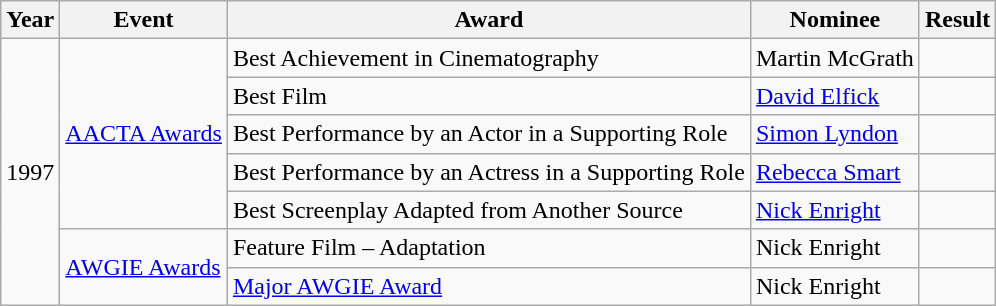<table class="wikitable">
<tr>
<th>Year</th>
<th>Event</th>
<th>Award</th>
<th>Nominee</th>
<th>Result</th>
</tr>
<tr>
<td rowspan=7>1997</td>
<td rowspan=5><a href='#'>AACTA Awards</a></td>
<td>Best Achievement in Cinematography</td>
<td>Martin McGrath</td>
<td></td>
</tr>
<tr>
<td>Best Film</td>
<td><a href='#'>David Elfick</a></td>
<td></td>
</tr>
<tr>
<td>Best Performance by an Actor in a Supporting Role</td>
<td><a href='#'>Simon Lyndon</a></td>
<td></td>
</tr>
<tr>
<td>Best Performance by an Actress in a Supporting Role</td>
<td><a href='#'>Rebecca Smart</a></td>
<td></td>
</tr>
<tr>
<td>Best Screenplay Adapted from Another Source</td>
<td><a href='#'>Nick Enright</a></td>
<td></td>
</tr>
<tr>
<td rowspan=2><a href='#'>AWGIE Awards</a></td>
<td>Feature Film – Adaptation</td>
<td>Nick Enright</td>
<td></td>
</tr>
<tr>
<td><a href='#'>Major AWGIE Award</a></td>
<td>Nick Enright</td>
<td></td>
</tr>
</table>
